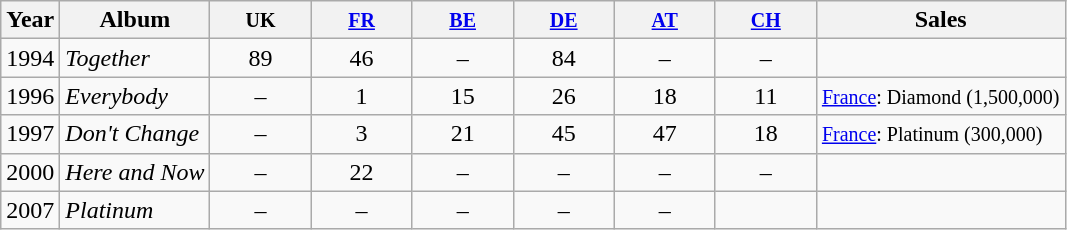<table class="wikitable">
<tr>
<th>Year</th>
<th>Album</th>
<th width="60"><small>UK</small><br></th>
<th width="60"><small><a href='#'>FR</a><br></small></th>
<th width="60"><small><a href='#'>BE</a><br></small></th>
<th width="60"><small><a href='#'>DE</a><br></small></th>
<th width="60"><small><a href='#'>AT</a><br></small></th>
<th width="60"><small><a href='#'>CH</a><br></small></th>
<th>Sales</th>
</tr>
<tr>
<td>1994</td>
<td><em>Together</em></td>
<td style="text-align:center;">89</td>
<td style="text-align:center;">46</td>
<td style="text-align:center;">–</td>
<td style="text-align:center;">84</td>
<td style="text-align:center;">–</td>
<td style="text-align:center;">–</td>
<td></td>
</tr>
<tr>
<td>1996</td>
<td><em>Everybody</em></td>
<td style="text-align:center;">–</td>
<td style="text-align:center;">1</td>
<td style="text-align:center;">15</td>
<td style="text-align:center;">26</td>
<td style="text-align:center;">18</td>
<td style="text-align:center;">11</td>
<td><small><a href='#'>France</a>: Diamond (1,500,000)</small></td>
</tr>
<tr>
<td>1997</td>
<td><em>Don't Change</em></td>
<td style="text-align:center;">–</td>
<td style="text-align:center;">3</td>
<td style="text-align:center;">21</td>
<td style="text-align:center;">45</td>
<td style="text-align:center;">47</td>
<td style="text-align:center;">18</td>
<td><small><a href='#'>France</a>: Platinum (300,000)</small></td>
</tr>
<tr>
<td>2000</td>
<td><em>Here and Now</em></td>
<td style="text-align:center;">–</td>
<td style="text-align:center;">22</td>
<td style="text-align:center;">–</td>
<td style="text-align:center;">–</td>
<td style="text-align:center;">–</td>
<td style="text-align:center;">–</td>
<td></td>
</tr>
<tr>
<td>2007</td>
<td><em>Platinum</em></td>
<td style="text-align:center;">–</td>
<td style="text-align:center;">–</td>
<td style="text-align:center;">–</td>
<td style="text-align:center;">–</td>
<td style="text-align:center;">–</td>
<td></td>
<td></td>
</tr>
</table>
